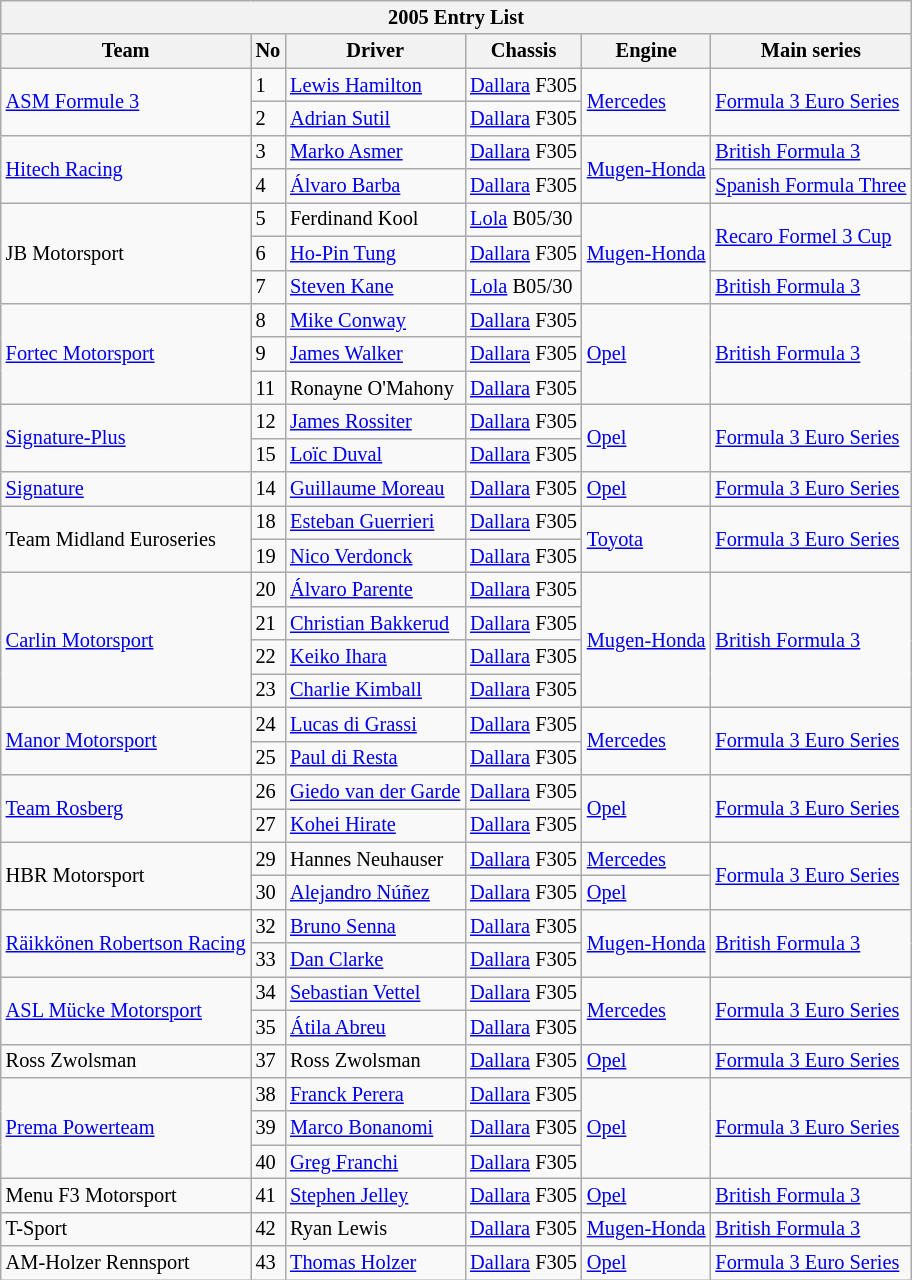<table class="wikitable" style="font-size: 85%;">
<tr>
<th colspan=7>2005 Entry List</th>
</tr>
<tr>
<th>Team</th>
<th>No</th>
<th>Driver</th>
<th>Chassis</th>
<th>Engine</th>
<th>Main series</th>
</tr>
<tr>
<td rowspan=2> <a href='#'>ASM Formule 3</a></td>
<td>1</td>
<td> <a href='#'>Lewis Hamilton</a></td>
<td><a href='#'>Dallara</a> F305</td>
<td rowspan=2><a href='#'>Mercedes</a></td>
<td rowspan=2><a href='#'>Formula 3 Euro Series</a></td>
</tr>
<tr>
<td>2</td>
<td> <a href='#'>Adrian Sutil</a></td>
<td><a href='#'>Dallara</a> F305</td>
</tr>
<tr>
<td rowspan=2> <a href='#'>Hitech Racing</a></td>
<td>3</td>
<td> <a href='#'>Marko Asmer</a></td>
<td><a href='#'>Dallara</a> F305</td>
<td rowspan=2><a href='#'>Mugen-Honda</a></td>
<td><a href='#'>British Formula 3</a></td>
</tr>
<tr>
<td>4</td>
<td> <a href='#'>Álvaro Barba</a></td>
<td><a href='#'>Dallara</a> F305</td>
<td><a href='#'>Spanish Formula Three</a></td>
</tr>
<tr>
<td rowspan=3> JB Motorsport</td>
<td>5</td>
<td> Ferdinand Kool</td>
<td><a href='#'>Lola</a> B05/30</td>
<td rowspan=3><a href='#'>Mugen-Honda</a></td>
<td rowspan=2><a href='#'>Recaro Formel 3 Cup</a></td>
</tr>
<tr>
<td>6</td>
<td> <a href='#'>Ho-Pin Tung</a></td>
<td><a href='#'>Dallara</a> F305</td>
</tr>
<tr>
<td>7</td>
<td> <a href='#'>Steven Kane</a></td>
<td><a href='#'>Lola</a> B05/30</td>
<td><a href='#'>British Formula 3</a></td>
</tr>
<tr>
<td rowspan=3> <a href='#'>Fortec Motorsport</a></td>
<td>8</td>
<td> <a href='#'>Mike Conway</a></td>
<td><a href='#'>Dallara</a> F305</td>
<td rowspan=3><a href='#'>Opel</a></td>
<td rowspan=3><a href='#'>British Formula 3</a></td>
</tr>
<tr>
<td>9</td>
<td> <a href='#'>James Walker</a></td>
<td><a href='#'>Dallara</a> F305</td>
</tr>
<tr>
<td>11</td>
<td> Ronayne O'Mahony</td>
<td><a href='#'>Dallara</a> F305</td>
</tr>
<tr>
<td rowspan=2> <a href='#'>Signature-Plus</a></td>
<td>12</td>
<td> <a href='#'>James Rossiter</a></td>
<td><a href='#'>Dallara</a> F305</td>
<td rowspan=2><a href='#'>Opel</a></td>
<td rowspan=2><a href='#'>Formula 3 Euro Series</a></td>
</tr>
<tr>
<td>15</td>
<td> <a href='#'>Loïc Duval</a></td>
<td><a href='#'>Dallara</a> F305</td>
</tr>
<tr>
<td> <a href='#'>Signature</a></td>
<td>14</td>
<td> <a href='#'>Guillaume Moreau</a></td>
<td><a href='#'>Dallara</a> F305</td>
<td><a href='#'>Opel</a></td>
<td><a href='#'>Formula 3 Euro Series</a></td>
</tr>
<tr>
<td rowspan=2> Team Midland Euroseries</td>
<td>18</td>
<td> <a href='#'>Esteban Guerrieri</a></td>
<td><a href='#'>Dallara</a> F305</td>
<td rowspan=2><a href='#'>Toyota</a></td>
<td rowspan=2><a href='#'>Formula 3 Euro Series</a></td>
</tr>
<tr>
<td>19</td>
<td> <a href='#'>Nico Verdonck</a></td>
<td><a href='#'>Dallara</a> F305</td>
</tr>
<tr>
<td rowspan=4> <a href='#'>Carlin Motorsport</a></td>
<td>20</td>
<td> <a href='#'>Álvaro Parente</a></td>
<td><a href='#'>Dallara</a> F305</td>
<td rowspan=4><a href='#'>Mugen-Honda</a></td>
<td rowspan=4><a href='#'>British Formula 3</a></td>
</tr>
<tr>
<td>21</td>
<td> <a href='#'>Christian Bakkerud</a></td>
<td><a href='#'>Dallara</a> F305</td>
</tr>
<tr>
<td>22</td>
<td> <a href='#'>Keiko Ihara</a></td>
<td><a href='#'>Dallara</a> F305</td>
</tr>
<tr>
<td>23</td>
<td> <a href='#'>Charlie Kimball</a></td>
<td><a href='#'>Dallara</a> F305</td>
</tr>
<tr>
<td rowspan=2> <a href='#'>Manor Motorsport</a></td>
<td>24</td>
<td> <a href='#'>Lucas di Grassi</a></td>
<td><a href='#'>Dallara</a> F305</td>
<td rowspan=2><a href='#'>Mercedes</a></td>
<td rowspan=2><a href='#'>Formula 3 Euro Series</a></td>
</tr>
<tr>
<td>25</td>
<td> <a href='#'>Paul di Resta</a></td>
<td><a href='#'>Dallara</a> F305</td>
</tr>
<tr>
<td rowspan=2> <a href='#'>Team Rosberg</a></td>
<td>26</td>
<td> <a href='#'>Giedo van der Garde</a></td>
<td><a href='#'>Dallara</a> F305</td>
<td rowspan=2><a href='#'>Opel</a></td>
<td rowspan=2><a href='#'>Formula 3 Euro Series</a></td>
</tr>
<tr>
<td>27</td>
<td> <a href='#'>Kohei Hirate</a></td>
<td><a href='#'>Dallara</a> F305</td>
</tr>
<tr>
<td rowspan=2> HBR Motorsport</td>
<td>29</td>
<td> Hannes Neuhauser</td>
<td><a href='#'>Dallara</a> F305</td>
<td><a href='#'>Mercedes</a></td>
<td rowspan=2><a href='#'>Formula 3 Euro Series</a></td>
</tr>
<tr>
<td>30</td>
<td> <a href='#'>Alejandro Núñez</a></td>
<td><a href='#'>Dallara</a> F305</td>
<td><a href='#'>Opel</a></td>
</tr>
<tr>
<td rowspan=2> <a href='#'>Räikkönen Robertson Racing</a></td>
<td>32</td>
<td> <a href='#'>Bruno Senna</a></td>
<td><a href='#'>Dallara</a> F305</td>
<td rowspan=2><a href='#'>Mugen-Honda</a></td>
<td rowspan=2><a href='#'>British Formula 3</a></td>
</tr>
<tr>
<td>33</td>
<td> <a href='#'>Dan Clarke</a></td>
<td><a href='#'>Dallara</a> F305</td>
</tr>
<tr>
<td rowspan=2> <a href='#'>ASL Mücke Motorsport</a></td>
<td>34</td>
<td> <a href='#'>Sebastian Vettel</a></td>
<td><a href='#'>Dallara</a> F305</td>
<td rowspan=2><a href='#'>Mercedes</a></td>
<td rowspan=2><a href='#'>Formula 3 Euro Series</a></td>
</tr>
<tr>
<td>35</td>
<td> <a href='#'>Átila Abreu</a></td>
<td><a href='#'>Dallara</a> F305</td>
</tr>
<tr>
<td> Ross Zwolsman</td>
<td>37</td>
<td> Ross Zwolsman</td>
<td><a href='#'>Dallara</a> F305</td>
<td><a href='#'>Opel</a></td>
<td><a href='#'>Formula 3 Euro Series</a></td>
</tr>
<tr>
<td rowspan=3> <a href='#'>Prema Powerteam</a></td>
<td>38</td>
<td> <a href='#'>Franck Perera</a></td>
<td><a href='#'>Dallara</a> F305</td>
<td rowspan=3><a href='#'>Opel</a></td>
<td rowspan=3><a href='#'>Formula 3 Euro Series</a></td>
</tr>
<tr>
<td>39</td>
<td> <a href='#'>Marco Bonanomi</a></td>
<td><a href='#'>Dallara</a> F305</td>
</tr>
<tr>
<td>40</td>
<td> <a href='#'>Greg Franchi</a></td>
<td><a href='#'>Dallara</a> F305</td>
</tr>
<tr>
<td> Menu F3 Motorsport</td>
<td>41</td>
<td> <a href='#'>Stephen Jelley</a></td>
<td><a href='#'>Dallara</a> F305</td>
<td><a href='#'>Opel</a></td>
<td><a href='#'>British Formula 3</a></td>
</tr>
<tr>
<td> T-Sport</td>
<td>42</td>
<td> Ryan Lewis</td>
<td><a href='#'>Dallara</a> F305</td>
<td><a href='#'>Mugen-Honda</a></td>
<td><a href='#'>British Formula 3</a></td>
</tr>
<tr>
<td> AM-Holzer Rennsport</td>
<td>43</td>
<td> <a href='#'>Thomas Holzer</a></td>
<td><a href='#'>Dallara</a> F305</td>
<td><a href='#'>Opel</a></td>
<td><a href='#'>Formula 3 Euro Series</a></td>
</tr>
</table>
